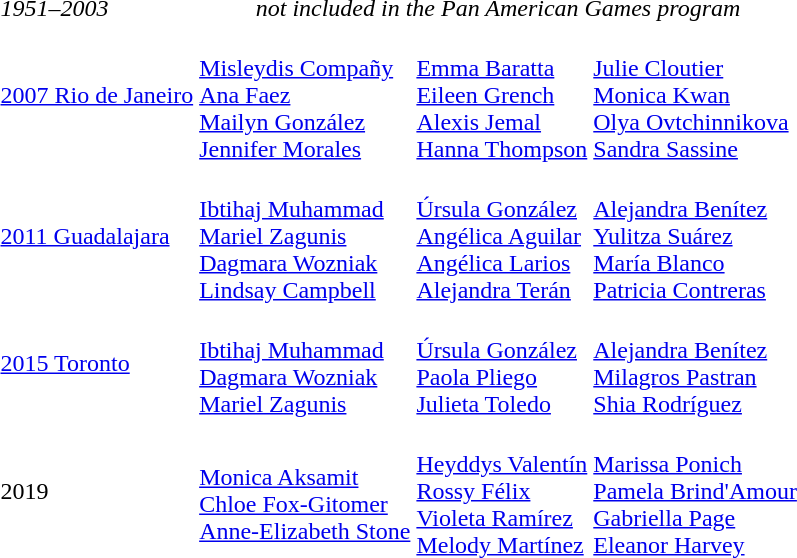<table>
<tr>
<td><em>1951–2003</em></td>
<td colspan="3" style="text-align:center;"><em>not included in the Pan American Games program</em></td>
</tr>
<tr>
<td><a href='#'>2007 Rio de Janeiro</a></td>
<td><br><a href='#'>Misleydis Compañy</a><br><a href='#'>Ana Faez</a><br><a href='#'>Mailyn González</a><br><a href='#'>Jennifer Morales</a></td>
<td><br><a href='#'>Emma Baratta</a><br><a href='#'>Eileen Grench</a><br><a href='#'>Alexis Jemal</a><br><a href='#'>Hanna Thompson</a></td>
<td><br><a href='#'>Julie Cloutier</a><br><a href='#'>Monica Kwan</a><br><a href='#'>Olya Ovtchinnikova</a><br><a href='#'>Sandra Sassine</a></td>
</tr>
<tr>
<td><a href='#'>2011 Guadalajara</a><br></td>
<td><br><a href='#'>Ibtihaj Muhammad</a><br><a href='#'>Mariel Zagunis</a><br><a href='#'>Dagmara Wozniak</a><br><a href='#'>Lindsay Campbell</a></td>
<td><br><a href='#'>Úrsula González</a><br><a href='#'>Angélica Aguilar</a><br><a href='#'>Angélica Larios</a><br><a href='#'>Alejandra Terán</a></td>
<td><br><a href='#'>Alejandra Benítez</a><br><a href='#'>Yulitza Suárez</a><br><a href='#'>María Blanco</a><br><a href='#'>Patricia Contreras</a></td>
</tr>
<tr>
<td><a href='#'>2015 Toronto</a><br></td>
<td><br><a href='#'>Ibtihaj Muhammad</a><br><a href='#'>Dagmara Wozniak</a><br><a href='#'>Mariel Zagunis</a></td>
<td><br><a href='#'>Úrsula González</a><br><a href='#'>Paola Pliego</a><br><a href='#'>Julieta Toledo</a></td>
<td><br><a href='#'>Alejandra Benítez</a><br><a href='#'>Milagros Pastran</a><br><a href='#'>Shia Rodríguez</a></td>
</tr>
<tr>
<td>2019 <br></td>
<td><br><a href='#'>Monica Aksamit</a><br><a href='#'>Chloe Fox-Gitomer</a><br><a href='#'>Anne-Elizabeth Stone</a></td>
<td><br><a href='#'>Heyddys Valentín</a><br><a href='#'>Rossy Félix</a><br><a href='#'>Violeta Ramírez</a><br><a href='#'>Melody Martínez</a></td>
<td><br><a href='#'>Marissa Ponich</a><br><a href='#'>Pamela Brind'Amour</a><br><a href='#'>Gabriella Page</a><br><a href='#'>Eleanor Harvey</a></td>
</tr>
</table>
